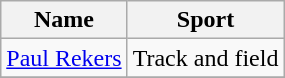<table class="wikitable">
<tr>
<th>Name</th>
<th>Sport</th>
</tr>
<tr>
<td> <a href='#'>Paul Rekers</a></td>
<td>Track and field</td>
</tr>
<tr>
</tr>
</table>
